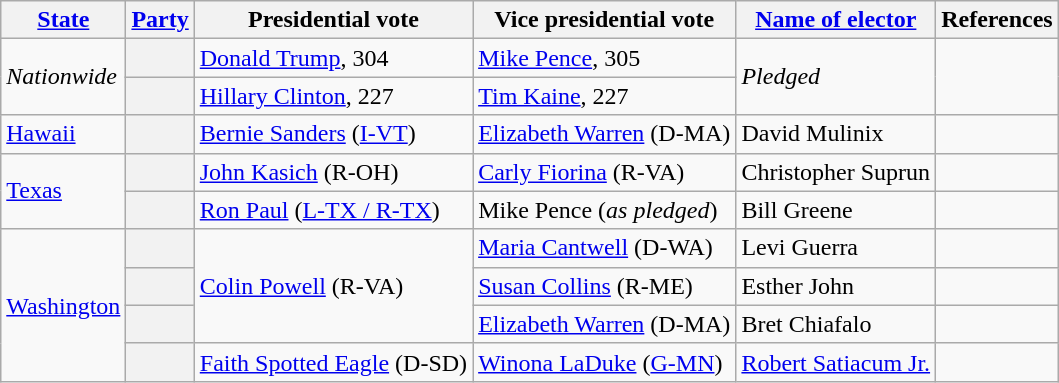<table class="wikitable">
<tr>
<th><a href='#'>State</a></th>
<th><a href='#'>Party</a></th>
<th>Presidential vote</th>
<th>Vice presidential vote</th>
<th><a href='#'>Name of elector</a></th>
<th>References</th>
</tr>
<tr>
<td rowspan="2"><em>Nationwide</em></td>
<th></th>
<td><a href='#'>Donald Trump</a>, 304</td>
<td><a href='#'>Mike Pence</a>, 305</td>
<td rowspan="2"><em>Pledged</em></td>
<td rowspan="2"></td>
</tr>
<tr>
<th></th>
<td><a href='#'>Hillary Clinton</a>, 227</td>
<td><a href='#'>Tim Kaine</a>, 227</td>
</tr>
<tr>
<td><a href='#'>Hawaii</a></td>
<th></th>
<td><a href='#'>Bernie Sanders</a> (<a href='#'>I-VT</a>)</td>
<td><a href='#'>Elizabeth Warren</a> (D-MA)</td>
<td>David Mulinix</td>
<td></td>
</tr>
<tr>
<td rowspan="2"><a href='#'>Texas</a></td>
<th></th>
<td><a href='#'>John Kasich</a> (R-OH)</td>
<td><a href='#'>Carly Fiorina</a> (R-VA)</td>
<td>Christopher Suprun</td>
<td></td>
</tr>
<tr>
<th></th>
<td><a href='#'>Ron Paul</a> (<a href='#'>L-TX / R-TX</a>)</td>
<td>Mike Pence (<em>as pledged</em>)</td>
<td>Bill Greene</td>
<td></td>
</tr>
<tr>
<td rowspan="4"><a href='#'>Washington</a></td>
<th></th>
<td rowspan="3"><a href='#'>Colin Powell</a> (R-VA)</td>
<td><a href='#'>Maria Cantwell</a> (D-WA)</td>
<td>Levi Guerra</td>
<td></td>
</tr>
<tr>
<th></th>
<td><a href='#'>Susan Collins</a> (R-ME)</td>
<td>Esther John</td>
<td></td>
</tr>
<tr>
<th></th>
<td><a href='#'>Elizabeth Warren</a> (D-MA)</td>
<td>Bret Chiafalo</td>
<td></td>
</tr>
<tr>
<th></th>
<td><a href='#'>Faith Spotted Eagle</a> (D-SD)</td>
<td><a href='#'>Winona LaDuke</a> (<a href='#'>G-MN</a>)</td>
<td><a href='#'>Robert Satiacum Jr.</a></td>
<td></td>
</tr>
</table>
